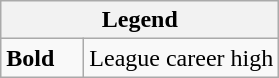<table class="wikitable">
<tr>
<th colspan="2">Legend</th>
</tr>
<tr>
<td style="width:3em;"><strong>Bold</strong></td>
<td>League career high</td>
</tr>
</table>
